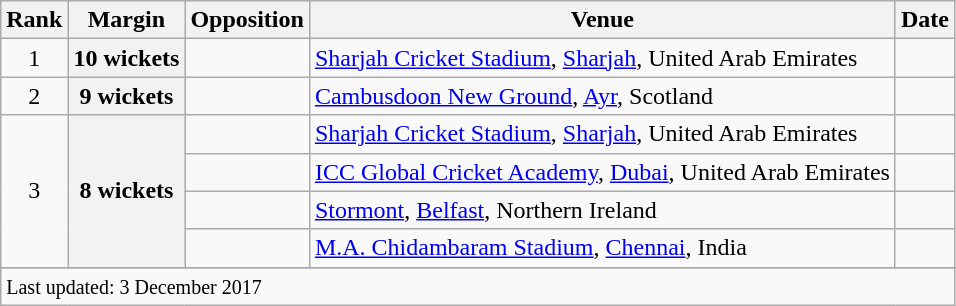<table class="wikitable plainrowheaders sortable">
<tr>
<th scope=col>Rank</th>
<th scope=col>Margin</th>
<th scope=col>Opposition</th>
<th scope=col>Venue</th>
<th scope=col>Date</th>
</tr>
<tr>
<td align=center>1</td>
<th scope=row style=text-align:center>10 wickets</th>
<td></td>
<td><a href='#'>Sharjah Cricket Stadium</a>, <a href='#'>Sharjah</a>, United Arab Emirates</td>
<td></td>
</tr>
<tr>
<td align=center>2</td>
<th scope=row style=text-align:center>9 wickets</th>
<td></td>
<td><a href='#'>Cambusdoon New Ground</a>, <a href='#'>Ayr</a>, Scotland</td>
<td></td>
</tr>
<tr>
<td align=center rowspan=4>3</td>
<th scope=row style=text-align:center rowspan=4>8 wickets</th>
<td></td>
<td><a href='#'>Sharjah Cricket Stadium</a>, <a href='#'>Sharjah</a>, United Arab Emirates</td>
<td></td>
</tr>
<tr>
<td></td>
<td><a href='#'>ICC Global Cricket Academy</a>, <a href='#'>Dubai</a>, United Arab Emirates</td>
<td></td>
</tr>
<tr>
<td></td>
<td><a href='#'>Stormont</a>, <a href='#'>Belfast</a>, Northern Ireland</td>
<td></td>
</tr>
<tr>
<td></td>
<td><a href='#'>M.A. Chidambaram Stadium</a>, <a href='#'>Chennai</a>, India</td>
<td></td>
</tr>
<tr>
</tr>
<tr class=sortbottom>
<td colspan=5><small>Last updated: 3 December 2017</small></td>
</tr>
</table>
